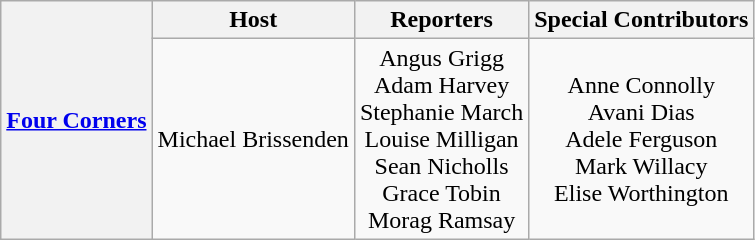<table class="wikitable">
<tr>
<th rowspan=2><a href='#'>Four Corners</a></th>
<th>Host</th>
<th>Reporters</th>
<th>Special Contributors</th>
</tr>
<tr style="text-align:center">
<td>Michael Brissenden</td>
<td>Angus Grigg<br>Adam Harvey<br>Stephanie March<br>Louise Milligan<br>Sean Nicholls<br>Grace Tobin<br>Morag Ramsay</td>
<td>Anne Connolly<br>Avani Dias<br>Adele Ferguson<br>Mark Willacy<br>Elise Worthington</td>
</tr>
</table>
